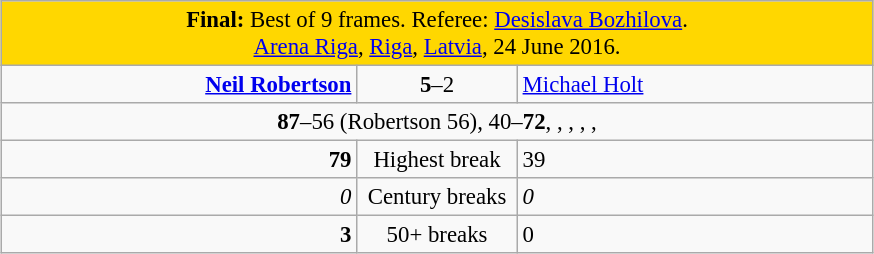<table class="wikitable" style="font-size: 95%; margin: 1em auto 1em auto;">
<tr>
<td colspan="3" align="center" bgcolor="#ffd700"><strong>Final:</strong> Best of 9 frames. Referee: <a href='#'>Desislava Bozhilova</a>.<br><a href='#'>Arena Riga</a>, <a href='#'>Riga</a>, <a href='#'>Latvia</a>, 24 June 2016.</td>
</tr>
<tr>
<td width="230" align="right"><strong><a href='#'>Neil Robertson</a></strong><br></td>
<td width="100" align="center"><strong>5</strong>–2</td>
<td width="230"><a href='#'>Michael Holt</a><br></td>
</tr>
<tr>
<td colspan="3" align="center" style="font-size: 100%"><strong>87</strong>–56 (Robertson 56), 40–<strong>72</strong>, , , , , </td>
</tr>
<tr>
<td align="right"><strong>79</strong></td>
<td align="center">Highest break</td>
<td>39</td>
</tr>
<tr>
<td align="right"><em>0</em></td>
<td align="center">Century breaks</td>
<td><em>0</em></td>
</tr>
<tr>
<td align="right"><strong>3</strong></td>
<td align="center">50+ breaks</td>
<td>0</td>
</tr>
</table>
